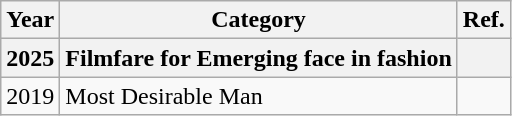<table class="wikitable">
<tr>
<th>Year</th>
<th>Category</th>
<th>Ref.</th>
</tr>
<tr>
<th>2025</th>
<th>Filmfare for Emerging face in fashion</th>
<th></th>
</tr>
<tr>
<td>2019</td>
<td>Most Desirable Man</td>
<td></td>
</tr>
</table>
